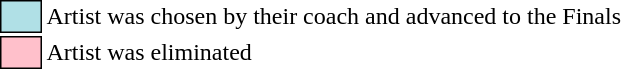<table class="toccolours" style="font-size: 100%; white-space: nowrap;">
<tr>
<td style="background:#B0E0E6; border:1px solid black;">      </td>
<td>Artist was chosen by their coach and advanced to the Finals</td>
</tr>
<tr>
<td style="background:#FFC0CB; border:1px solid black;">      </td>
<td>Artist was eliminated</td>
</tr>
</table>
